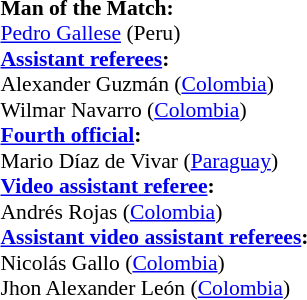<table width=50% style="font-size: 90%">
<tr>
<td><br><strong>Man of the Match:</strong>
<br><a href='#'>Pedro Gallese</a> (Peru)<br><strong><a href='#'>Assistant referees</a>:</strong>
<br>Alexander Guzmán (<a href='#'>Colombia</a>)
<br>Wilmar Navarro (<a href='#'>Colombia</a>)<br>
<strong><a href='#'>Fourth official</a>:</strong>
<br>Mario Díaz de Vivar (<a href='#'>Paraguay</a>)<br><strong><a href='#'>Video assistant referee</a>:</strong>
<br>Andrés Rojas (<a href='#'>Colombia</a>)
<br><strong><a href='#'>Assistant video assistant referees</a>:</strong>
<br>Nicolás Gallo (<a href='#'>Colombia</a>)
<br>Jhon Alexander León (<a href='#'>Colombia</a>)</td>
</tr>
</table>
